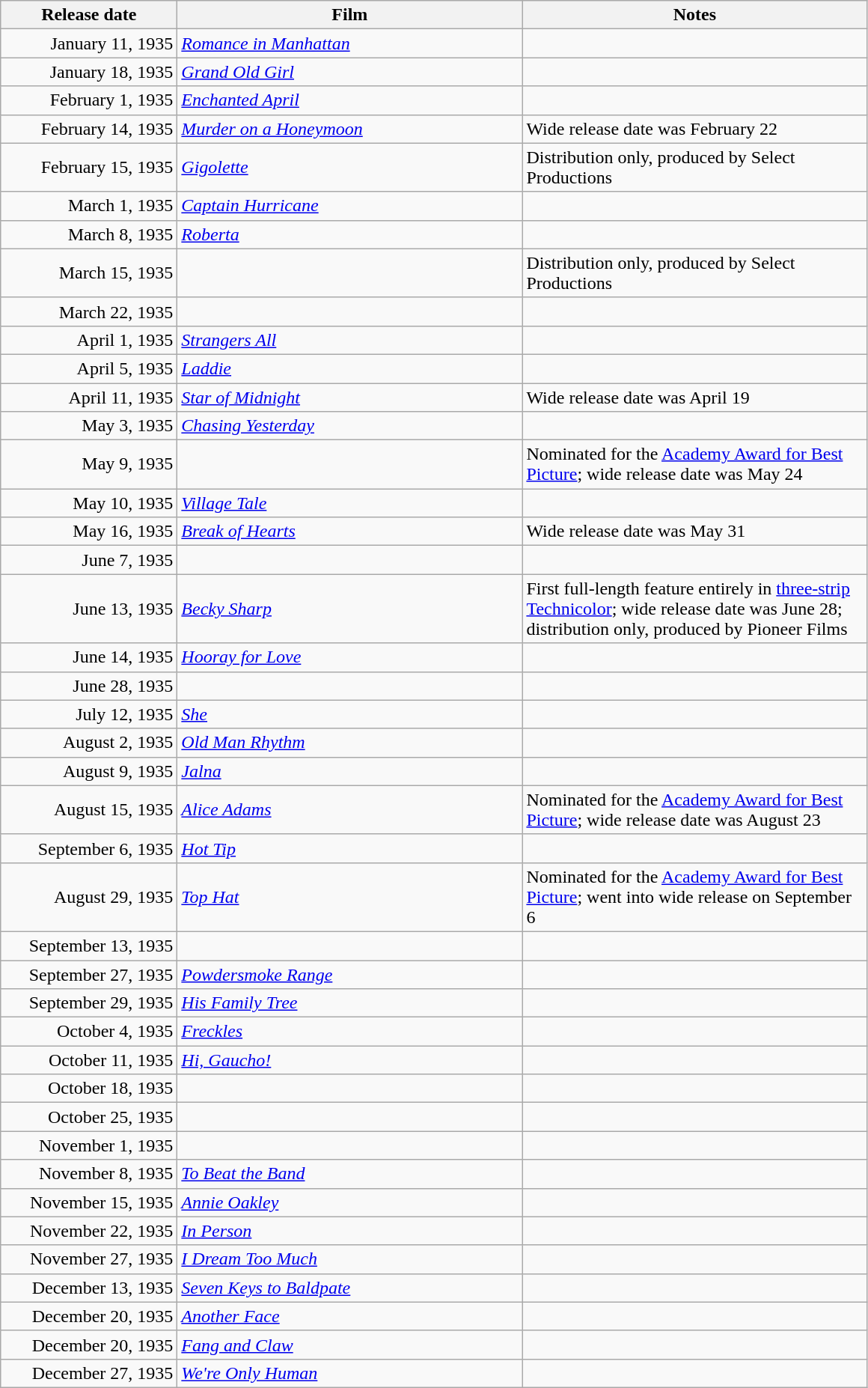<table class="wikitable sortable plainrowheaders">
<tr>
<th scope="col" style="width:150px">Release date</th>
<th scope="col" style="width:300px">Film</th>
<th scope="col" style="width:300px" class="unsortable">Notes</th>
</tr>
<tr>
<td style="text-align:right;">January 11, 1935</td>
<td><em><a href='#'>Romance in Manhattan</a></em></td>
<td></td>
</tr>
<tr>
<td style="text-align:right;">January 18, 1935</td>
<td><em><a href='#'>Grand Old Girl</a></em></td>
<td></td>
</tr>
<tr>
<td style="text-align:right;">February 1, 1935</td>
<td><em><a href='#'>Enchanted April</a></em></td>
<td></td>
</tr>
<tr>
<td style="text-align:right;">February 14, 1935</td>
<td><em><a href='#'>Murder on a Honeymoon</a></em></td>
<td>Wide release date was February 22</td>
</tr>
<tr>
<td style="text-align:right;">February 15, 1935</td>
<td><em><a href='#'>Gigolette</a></em></td>
<td>Distribution only, produced by Select Productions</td>
</tr>
<tr>
<td style="text-align:right;">March 1, 1935</td>
<td><em><a href='#'>Captain Hurricane</a></em></td>
<td></td>
</tr>
<tr>
<td style="text-align:right;">March 8, 1935</td>
<td><em><a href='#'>Roberta</a></em></td>
<td></td>
</tr>
<tr>
<td style="text-align:right;">March 15, 1935</td>
<td><em></em></td>
<td>Distribution only, produced by Select Productions</td>
</tr>
<tr>
<td style="text-align:right;">March 22, 1935</td>
<td><em></em></td>
<td></td>
</tr>
<tr>
<td style="text-align:right;">April 1, 1935</td>
<td><em><a href='#'>Strangers All</a></em></td>
<td></td>
</tr>
<tr>
<td style="text-align:right;">April 5, 1935</td>
<td><em><a href='#'>Laddie</a></em></td>
<td></td>
</tr>
<tr>
<td style="text-align:right;">April 11, 1935</td>
<td><em><a href='#'>Star of Midnight</a></em></td>
<td>Wide release date was April 19</td>
</tr>
<tr>
<td style="text-align:right;">May 3, 1935</td>
<td><em><a href='#'>Chasing Yesterday</a></em></td>
<td></td>
</tr>
<tr>
<td style="text-align:right;">May 9, 1935</td>
<td><em></em></td>
<td>Nominated for the <a href='#'>Academy Award for Best Picture</a>; wide release date was May 24</td>
</tr>
<tr>
<td style="text-align:right;">May 10, 1935</td>
<td><em><a href='#'>Village Tale</a></em></td>
<td></td>
</tr>
<tr>
<td style="text-align:right;">May 16, 1935</td>
<td><em><a href='#'>Break of Hearts</a></em></td>
<td>Wide release date was May 31</td>
</tr>
<tr>
<td style="text-align:right;">June 7, 1935</td>
<td><em></em></td>
<td></td>
</tr>
<tr>
<td style="text-align:right;">June 13, 1935</td>
<td><em><a href='#'>Becky Sharp</a></em></td>
<td>First full-length feature entirely in <a href='#'>three-strip Technicolor</a>; wide release date was June 28; distribution only, produced by Pioneer Films</td>
</tr>
<tr>
<td style="text-align:right;">June 14, 1935</td>
<td><em><a href='#'>Hooray for Love</a></em></td>
<td></td>
</tr>
<tr>
<td style="text-align:right;">June 28, 1935</td>
<td><em></em></td>
<td></td>
</tr>
<tr>
<td style="text-align:right;">July 12, 1935</td>
<td><em><a href='#'>She</a></em></td>
<td></td>
</tr>
<tr>
<td style="text-align:right;">August 2, 1935</td>
<td><em><a href='#'>Old Man Rhythm</a></em></td>
<td></td>
</tr>
<tr>
<td style="text-align:right;">August 9, 1935</td>
<td><em><a href='#'>Jalna</a></em></td>
<td></td>
</tr>
<tr>
<td style="text-align:right;">August 15, 1935</td>
<td><em><a href='#'>Alice Adams</a></em></td>
<td>Nominated for the <a href='#'>Academy Award for Best Picture</a>; wide release date was August 23</td>
</tr>
<tr>
<td style="text-align:right;">September 6, 1935</td>
<td><em><a href='#'>Hot Tip</a></em></td>
<td></td>
</tr>
<tr>
<td style="text-align:right;">August 29, 1935</td>
<td><em><a href='#'>Top Hat</a></em></td>
<td>Nominated for the <a href='#'>Academy Award for Best Picture</a>; went into wide release on September 6</td>
</tr>
<tr>
<td style="text-align:right;">September 13, 1935</td>
<td><em></em></td>
<td></td>
</tr>
<tr>
<td style="text-align:right;">September 27, 1935</td>
<td><em><a href='#'>Powdersmoke Range</a></em></td>
<td></td>
</tr>
<tr>
<td style="text-align:right;">September 29, 1935</td>
<td><em><a href='#'>His Family Tree</a></em></td>
<td></td>
</tr>
<tr>
<td style="text-align:right;">October 4, 1935</td>
<td><em><a href='#'>Freckles</a></em></td>
<td></td>
</tr>
<tr>
<td style="text-align:right;">October 11, 1935</td>
<td><em><a href='#'>Hi, Gaucho!</a></em></td>
<td></td>
</tr>
<tr>
<td style="text-align:right;">October 18, 1935</td>
<td><em></em></td>
<td></td>
</tr>
<tr>
<td style="text-align:right;">October 25, 1935</td>
<td><em></em></td>
<td></td>
</tr>
<tr>
<td style="text-align:right;">November 1, 1935</td>
<td><em></em></td>
<td></td>
</tr>
<tr>
<td style="text-align:right;">November 8, 1935</td>
<td><em><a href='#'>To Beat the Band</a></em></td>
<td></td>
</tr>
<tr>
<td style="text-align:right;">November 15, 1935</td>
<td><em><a href='#'>Annie Oakley</a></em></td>
<td></td>
</tr>
<tr>
<td style="text-align:right;">November 22, 1935</td>
<td><em><a href='#'>In Person</a></em></td>
<td></td>
</tr>
<tr>
<td style="text-align:right;">November 27, 1935</td>
<td><em><a href='#'>I Dream Too Much</a></em></td>
<td></td>
</tr>
<tr>
<td style="text-align:right;">December 13, 1935</td>
<td><em><a href='#'>Seven Keys to Baldpate</a></em></td>
<td></td>
</tr>
<tr>
<td style="text-align:right;">December 20, 1935</td>
<td><em><a href='#'>Another Face</a></em></td>
<td></td>
</tr>
<tr>
<td style="text-align:right;">December 20, 1935</td>
<td><em><a href='#'>Fang and Claw</a></em></td>
<td></td>
</tr>
<tr>
<td style="text-align:right;">December 27, 1935</td>
<td><em><a href='#'>We're Only Human</a></em></td>
<td></td>
</tr>
</table>
